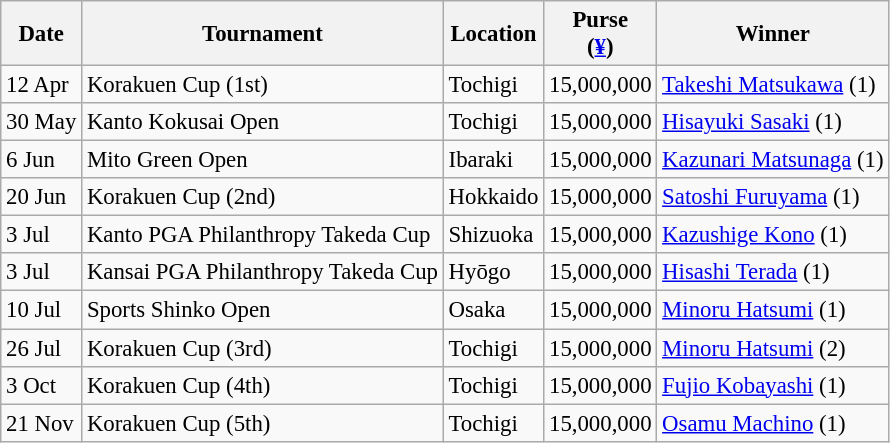<table class="wikitable" style="font-size:95%">
<tr>
<th>Date</th>
<th>Tournament</th>
<th>Location</th>
<th>Purse<br>(<a href='#'>¥</a>)</th>
<th>Winner</th>
</tr>
<tr>
<td>12 Apr</td>
<td>Korakuen Cup (1st)</td>
<td>Tochigi</td>
<td align=right>15,000,000</td>
<td> <a href='#'>Takeshi Matsukawa</a> (1)</td>
</tr>
<tr>
<td>30 May</td>
<td>Kanto Kokusai Open</td>
<td>Tochigi</td>
<td align=right>15,000,000</td>
<td> <a href='#'>Hisayuki Sasaki</a> (1)</td>
</tr>
<tr>
<td>6 Jun</td>
<td>Mito Green Open</td>
<td>Ibaraki</td>
<td align=right>15,000,000</td>
<td> <a href='#'>Kazunari Matsunaga</a> (1)</td>
</tr>
<tr>
<td>20 Jun</td>
<td>Korakuen Cup (2nd)</td>
<td>Hokkaido</td>
<td align=right>15,000,000</td>
<td> <a href='#'>Satoshi Furuyama</a> (1)</td>
</tr>
<tr>
<td>3 Jul</td>
<td>Kanto PGA Philanthropy Takeda Cup</td>
<td>Shizuoka</td>
<td align=right>15,000,000</td>
<td> <a href='#'>Kazushige Kono</a> (1)</td>
</tr>
<tr>
<td>3 Jul</td>
<td>Kansai PGA Philanthropy Takeda Cup</td>
<td>Hyōgo</td>
<td align=right>15,000,000</td>
<td> <a href='#'>Hisashi Terada</a> (1)</td>
</tr>
<tr>
<td>10 Jul</td>
<td>Sports Shinko Open</td>
<td>Osaka</td>
<td align=right>15,000,000</td>
<td> <a href='#'>Minoru Hatsumi</a> (1)</td>
</tr>
<tr>
<td>26 Jul</td>
<td>Korakuen Cup (3rd)</td>
<td>Tochigi</td>
<td align=right>15,000,000</td>
<td> <a href='#'>Minoru Hatsumi</a> (2)</td>
</tr>
<tr>
<td>3 Oct</td>
<td>Korakuen Cup (4th)</td>
<td>Tochigi</td>
<td align=right>15,000,000</td>
<td> <a href='#'>Fujio Kobayashi</a> (1)</td>
</tr>
<tr>
<td>21 Nov</td>
<td>Korakuen Cup (5th)</td>
<td>Tochigi</td>
<td align=right>15,000,000</td>
<td> <a href='#'>Osamu Machino</a> (1)</td>
</tr>
</table>
